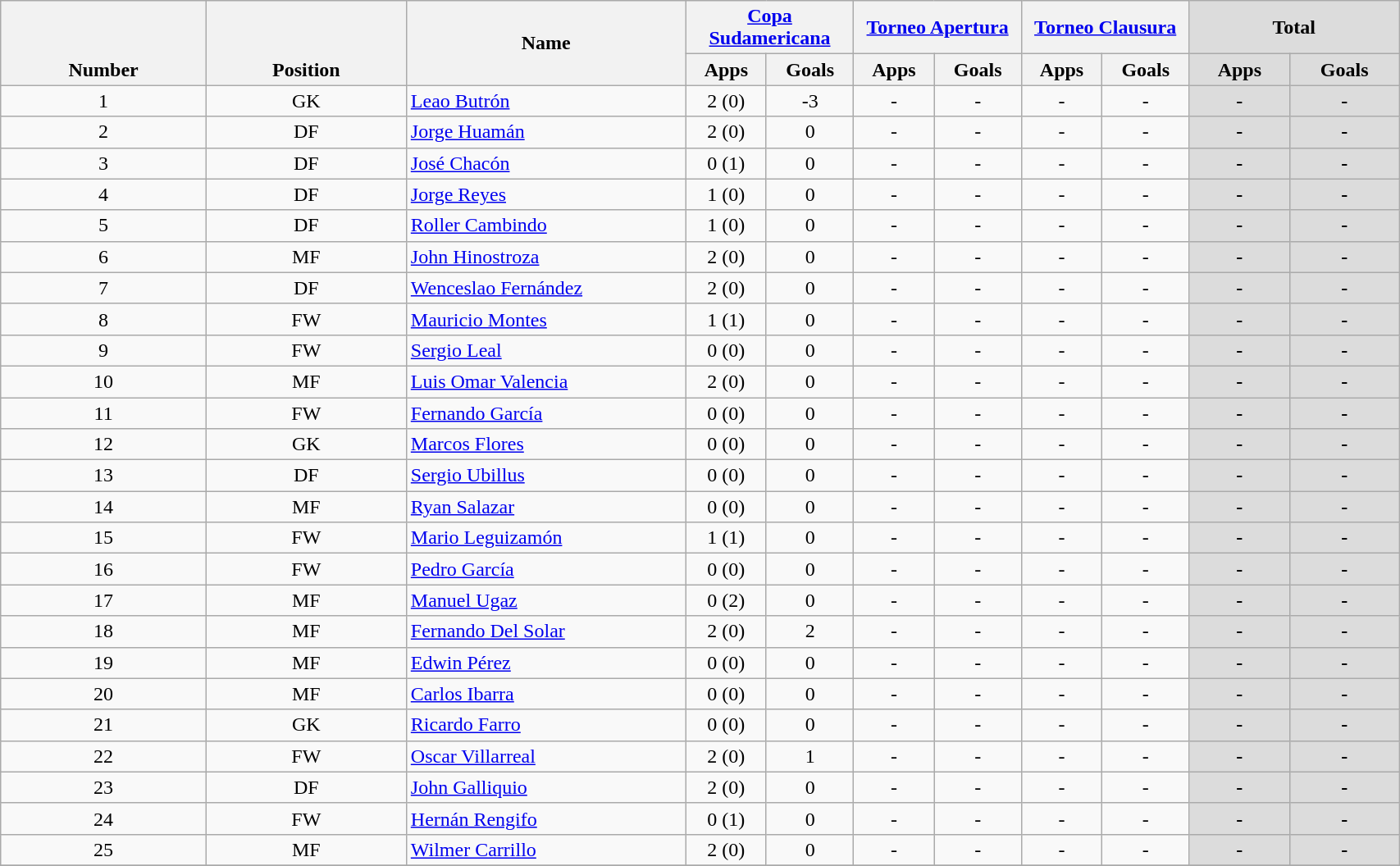<table class="wikitable" style="text-align:center" width=90%>
<tr>
<th rowspan="2" valign="bottom">Number</th>
<th rowspan="2" valign="bottom">Position</th>
<th rowspan="2" width=20%>Name</th>
<th colspan="2" width=12%><a href='#'>Copa Sudamericana</a></th>
<th colspan="2" width=12%><a href='#'>Torneo Apertura</a></th>
<th colspan="2" width=12%><a href='#'>Torneo Clausura</a></th>
<th colspan="2" width=15% style="background: #DCDCDC">Total</th>
</tr>
<tr>
<th>Apps</th>
<th>Goals</th>
<th>Apps</th>
<th>Goals</th>
<th>Apps</th>
<th>Goals</th>
<th style="background: #DCDCDC">Apps</th>
<th style="background: #DCDCDC">Goals</th>
</tr>
<tr>
<td align="center">1</td>
<td align="center">GK</td>
<td align="left"> <a href='#'>Leao Butrón</a></td>
<td>2 (0)</td>
<td>-3</td>
<td>-</td>
<td>-</td>
<td>-</td>
<td>-</td>
<td style="background: #DCDCDC"><strong>-</strong></td>
<td style="background: #DCDCDC"><strong>-</strong></td>
</tr>
<tr>
<td align="center">2</td>
<td align="center">DF</td>
<td align="left"> <a href='#'>Jorge Huamán</a></td>
<td>2 (0)</td>
<td>0</td>
<td>-</td>
<td>-</td>
<td>-</td>
<td>-</td>
<td style="background: #DCDCDC"><strong>-</strong></td>
<td style="background: #DCDCDC"><strong>-</strong></td>
</tr>
<tr>
<td align="center">3</td>
<td align="center">DF</td>
<td align="left"> <a href='#'>José Chacón</a></td>
<td>0 (1)</td>
<td>0</td>
<td>-</td>
<td>-</td>
<td>-</td>
<td>-</td>
<td style="background: #DCDCDC"><strong>-</strong></td>
<td style="background: #DCDCDC"><strong>-</strong></td>
</tr>
<tr>
<td align="center">4</td>
<td align="center">DF</td>
<td align="left"> <a href='#'>Jorge Reyes</a></td>
<td>1 (0)</td>
<td>0</td>
<td>-</td>
<td>-</td>
<td>-</td>
<td>-</td>
<td style="background: #DCDCDC"><strong>-</strong></td>
<td style="background: #DCDCDC"><strong>-</strong></td>
</tr>
<tr>
<td align="center">5</td>
<td align="center">DF</td>
<td align="left"> <a href='#'>Roller Cambindo</a></td>
<td>1 (0)</td>
<td>0</td>
<td>-</td>
<td>-</td>
<td>-</td>
<td>-</td>
<td style="background: #DCDCDC"><strong>-</strong></td>
<td style="background: #DCDCDC"><strong>-</strong></td>
</tr>
<tr>
<td align="center">6</td>
<td align="center">MF</td>
<td align="left"> <a href='#'>John Hinostroza</a></td>
<td>2 (0)</td>
<td>0</td>
<td>-</td>
<td>-</td>
<td>-</td>
<td>-</td>
<td style="background: #DCDCDC"><strong>-</strong></td>
<td style="background: #DCDCDC"><strong>-</strong></td>
</tr>
<tr>
<td align="center">7</td>
<td align="center">DF</td>
<td align="left"> <a href='#'>Wenceslao Fernández</a></td>
<td>2 (0)</td>
<td>0</td>
<td>-</td>
<td>-</td>
<td>-</td>
<td>-</td>
<td style="background: #DCDCDC"><strong>-</strong></td>
<td style="background: #DCDCDC"><strong>-</strong></td>
</tr>
<tr>
<td align="center">8</td>
<td align="center">FW</td>
<td align="left"> <a href='#'>Mauricio Montes</a></td>
<td>1 (1)</td>
<td>0</td>
<td>-</td>
<td>-</td>
<td>-</td>
<td>-</td>
<td style="background: #DCDCDC"><strong>-</strong></td>
<td style="background: #DCDCDC"><strong>-</strong></td>
</tr>
<tr>
<td align="center">9</td>
<td align="center">FW</td>
<td align="left"> <a href='#'>Sergio Leal</a></td>
<td>0 (0)</td>
<td>0</td>
<td>-</td>
<td>-</td>
<td>-</td>
<td>-</td>
<td style="background: #DCDCDC"><strong>-</strong></td>
<td style="background: #DCDCDC"><strong>-</strong></td>
</tr>
<tr>
<td align="center">10</td>
<td align="center">MF</td>
<td align="left"> <a href='#'>Luis Omar Valencia</a></td>
<td>2 (0)</td>
<td>0</td>
<td>-</td>
<td>-</td>
<td>-</td>
<td>-</td>
<td style="background: #DCDCDC"><strong>-</strong></td>
<td style="background: #DCDCDC"><strong>-</strong></td>
</tr>
<tr>
<td align="center">11</td>
<td align="center">FW</td>
<td align="left"> <a href='#'>Fernando García</a></td>
<td>0 (0)</td>
<td>0</td>
<td>-</td>
<td>-</td>
<td>-</td>
<td>-</td>
<td style="background: #DCDCDC"><strong>-</strong></td>
<td style="background: #DCDCDC"><strong>-</strong></td>
</tr>
<tr>
<td align="center">12</td>
<td align="center">GK</td>
<td align="left"> <a href='#'>Marcos Flores</a></td>
<td>0 (0)</td>
<td>0</td>
<td>-</td>
<td>-</td>
<td>-</td>
<td>-</td>
<td style="background: #DCDCDC"><strong>-</strong></td>
<td style="background: #DCDCDC"><strong>-</strong></td>
</tr>
<tr>
<td align="center">13</td>
<td align="center">DF</td>
<td align="left"> <a href='#'>Sergio Ubillus</a></td>
<td>0 (0)</td>
<td>0</td>
<td>-</td>
<td>-</td>
<td>-</td>
<td>-</td>
<td style="background: #DCDCDC"><strong>-</strong></td>
<td style="background: #DCDCDC"><strong>-</strong></td>
</tr>
<tr>
<td align="center">14</td>
<td align="center">MF</td>
<td align="left"> <a href='#'>Ryan Salazar</a></td>
<td>0 (0)</td>
<td>0</td>
<td>-</td>
<td>-</td>
<td>-</td>
<td>-</td>
<td style="background: #DCDCDC"><strong>-</strong></td>
<td style="background: #DCDCDC"><strong>-</strong></td>
</tr>
<tr>
<td align="center">15</td>
<td align="center">FW</td>
<td align="left"> <a href='#'>Mario Leguizamón</a></td>
<td>1 (1)</td>
<td>0</td>
<td>-</td>
<td>-</td>
<td>-</td>
<td>-</td>
<td style="background: #DCDCDC"><strong>-</strong></td>
<td style="background: #DCDCDC"><strong>-</strong></td>
</tr>
<tr>
<td align="center">16</td>
<td align="center">FW</td>
<td align="left"> <a href='#'>Pedro García</a></td>
<td>0 (0)</td>
<td>0</td>
<td>-</td>
<td>-</td>
<td>-</td>
<td>-</td>
<td style="background: #DCDCDC"><strong>-</strong></td>
<td style="background: #DCDCDC"><strong>-</strong></td>
</tr>
<tr>
<td align="center">17</td>
<td align="center">MF</td>
<td align="left"> <a href='#'>Manuel Ugaz</a></td>
<td>0 (2)</td>
<td>0</td>
<td>-</td>
<td>-</td>
<td>-</td>
<td>-</td>
<td style="background: #DCDCDC"><strong>-</strong></td>
<td style="background: #DCDCDC"><strong>-</strong></td>
</tr>
<tr>
<td align="center">18</td>
<td align="center">MF</td>
<td align="left"> <a href='#'>Fernando Del Solar</a></td>
<td>2 (0)</td>
<td>2</td>
<td>-</td>
<td>-</td>
<td>-</td>
<td>-</td>
<td style="background: #DCDCDC"><strong>-</strong></td>
<td style="background: #DCDCDC"><strong>-</strong></td>
</tr>
<tr>
<td align="center">19</td>
<td align="center">MF</td>
<td align="left"> <a href='#'>Edwin Pérez</a></td>
<td>0 (0)</td>
<td>0</td>
<td>-</td>
<td>-</td>
<td>-</td>
<td>-</td>
<td style="background: #DCDCDC"><strong>-</strong></td>
<td style="background: #DCDCDC"><strong>-</strong></td>
</tr>
<tr>
<td align="center">20</td>
<td align="center">MF</td>
<td align="left"> <a href='#'>Carlos Ibarra</a></td>
<td>0 (0)</td>
<td>0</td>
<td>-</td>
<td>-</td>
<td>-</td>
<td>-</td>
<td style="background: #DCDCDC"><strong>-</strong></td>
<td style="background: #DCDCDC"><strong>-</strong></td>
</tr>
<tr>
<td align="center">21</td>
<td align="center">GK</td>
<td align="left"> <a href='#'>Ricardo Farro</a></td>
<td>0 (0)</td>
<td>0</td>
<td>-</td>
<td>-</td>
<td>-</td>
<td>-</td>
<td style="background: #DCDCDC"><strong>-</strong></td>
<td style="background: #DCDCDC"><strong>-</strong></td>
</tr>
<tr>
<td align="center">22</td>
<td align="center">FW</td>
<td align="left"> <a href='#'>Oscar Villarreal</a></td>
<td>2 (0)</td>
<td>1</td>
<td>-</td>
<td>-</td>
<td>-</td>
<td>-</td>
<td style="background: #DCDCDC"><strong>-</strong></td>
<td style="background: #DCDCDC"><strong>-</strong></td>
</tr>
<tr>
<td align="center">23</td>
<td align="center">DF</td>
<td align="left"> <a href='#'>John Galliquio</a></td>
<td>2 (0)</td>
<td>0</td>
<td>-</td>
<td>-</td>
<td>-</td>
<td>-</td>
<td style="background: #DCDCDC"><strong>-</strong></td>
<td style="background: #DCDCDC"><strong>-</strong></td>
</tr>
<tr>
<td align="center">24</td>
<td align="center">FW</td>
<td align="left"> <a href='#'>Hernán Rengifo</a></td>
<td>0 (1)</td>
<td>0</td>
<td>-</td>
<td>-</td>
<td>-</td>
<td>-</td>
<td style="background: #DCDCDC"><strong>-</strong></td>
<td style="background: #DCDCDC"><strong>-</strong></td>
</tr>
<tr>
<td align="center">25</td>
<td align="center">MF</td>
<td align="left"> <a href='#'>Wilmer Carrillo</a></td>
<td>2 (0)</td>
<td>0</td>
<td>-</td>
<td>-</td>
<td>-</td>
<td>-</td>
<td style="background: #DCDCDC"><strong>-</strong></td>
<td style="background: #DCDCDC"><strong>-</strong></td>
</tr>
<tr>
</tr>
</table>
